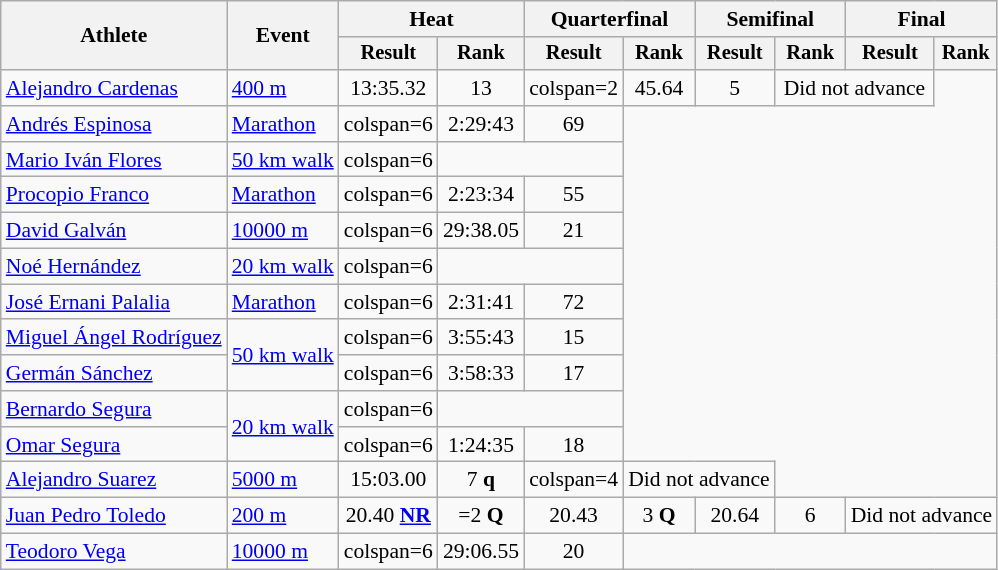<table class=wikitable style="font-size:90%">
<tr>
<th rowspan="2">Athlete</th>
<th rowspan="2">Event</th>
<th colspan="2">Heat</th>
<th colspan="2">Quarterfinal</th>
<th colspan="2">Semifinal</th>
<th colspan="2">Final</th>
</tr>
<tr style="font-size:95%">
<th>Result</th>
<th>Rank</th>
<th>Result</th>
<th>Rank</th>
<th>Result</th>
<th>Rank</th>
<th>Result</th>
<th>Rank</th>
</tr>
<tr align=center>
<td align=left><a href='#'>Alejandro Cardenas</a></td>
<td align=left><a href='#'>400 m</a></td>
<td>13:35.32</td>
<td>13</td>
<td>colspan=2 </td>
<td>45.64</td>
<td>5</td>
<td colspan=2>Did not advance</td>
</tr>
<tr align=center>
<td align=left><a href='#'>Andrés Espinosa</a></td>
<td align=left><a href='#'>Marathon</a></td>
<td>colspan=6 </td>
<td>2:29:43</td>
<td>69</td>
</tr>
<tr align=center>
<td align=left><a href='#'>Mario Iván Flores</a></td>
<td align=left><a href='#'>50 km walk</a></td>
<td>colspan=6 </td>
<td colspan=2></td>
</tr>
<tr align=center>
<td align=left><a href='#'>Procopio Franco</a></td>
<td align=left><a href='#'>Marathon</a></td>
<td>colspan=6 </td>
<td>2:23:34</td>
<td>55</td>
</tr>
<tr align=center>
<td align=left><a href='#'>David Galván</a></td>
<td align=left><a href='#'>10000 m</a></td>
<td>colspan=6 </td>
<td>29:38.05</td>
<td>21</td>
</tr>
<tr align=center>
<td align=left><a href='#'>Noé Hernández</a></td>
<td align=left><a href='#'>20 km walk</a></td>
<td>colspan=6 </td>
<td colspan=2></td>
</tr>
<tr align=center>
<td align=left><a href='#'>José Ernani Palalia</a></td>
<td align=left><a href='#'>Marathon</a></td>
<td>colspan=6 </td>
<td>2:31:41</td>
<td>72</td>
</tr>
<tr align=center>
<td align=left><a href='#'>Miguel Ángel Rodríguez</a></td>
<td align=left rowspan=2><a href='#'>50 km walk</a></td>
<td>colspan=6 </td>
<td>3:55:43</td>
<td>15</td>
</tr>
<tr align=center>
<td align=left><a href='#'>Germán Sánchez</a></td>
<td>colspan=6 </td>
<td>3:58:33</td>
<td>17</td>
</tr>
<tr align=center>
<td align=left><a href='#'>Bernardo Segura</a></td>
<td align=left rowspan=2><a href='#'>20 km walk</a></td>
<td>colspan=6 </td>
<td colspan=2></td>
</tr>
<tr align=center>
<td align=left><a href='#'>Omar Segura</a></td>
<td>colspan=6 </td>
<td>1:24:35</td>
<td>18</td>
</tr>
<tr align=center>
<td align=left><a href='#'>Alejandro Suarez</a></td>
<td align=left><a href='#'>5000 m</a></td>
<td>15:03.00</td>
<td>7 <strong>q</strong></td>
<td>colspan=4 </td>
<td colspan=2>Did not advance</td>
</tr>
<tr align=center>
<td align=left><a href='#'>Juan Pedro Toledo</a></td>
<td align=left><a href='#'>200 m</a></td>
<td>20.40 <strong><a href='#'>NR</a></strong></td>
<td>=2 <strong>Q</strong></td>
<td>20.43</td>
<td>3 <strong>Q</strong></td>
<td>20.64</td>
<td>6</td>
<td colspan=2>Did not advance</td>
</tr>
<tr align=center>
<td align=left><a href='#'>Teodoro Vega</a></td>
<td align=left><a href='#'>10000 m</a></td>
<td>colspan=6 </td>
<td>29:06.55</td>
<td>20</td>
</tr>
</table>
